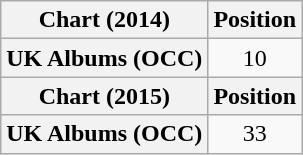<table class="wikitable plainrowheaders">
<tr>
<th>Chart (2014)</th>
<th>Position</th>
</tr>
<tr>
<th scope="row">UK Albums (OCC)</th>
<td style="text-align:center;">10</td>
</tr>
<tr>
<th>Chart (2015)</th>
<th>Position</th>
</tr>
<tr>
<th scope="row">UK Albums (OCC)</th>
<td style="text-align:center;">33</td>
</tr>
</table>
